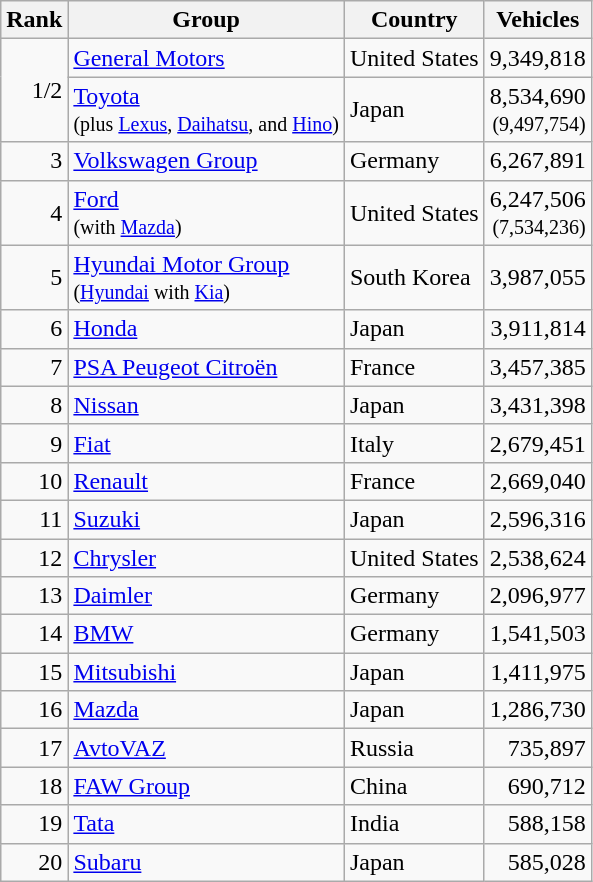<table class="wikitable sortable" style="text-align:right;">
<tr>
<th>Rank</th>
<th>Group</th>
<th>Country</th>
<th>Vehicles</th>
</tr>
<tr>
<td rowspan=2>1/2 </td>
<td style="text-align:left;"><a href='#'>General Motors</a></td>
<td style="text-align:left;">United States</td>
<td>9,349,818</td>
</tr>
<tr>
<td style="text-align:left;"><a href='#'>Toyota</a> <br> <small>(plus <a href='#'>Lexus</a>, <a href='#'>Daihatsu</a>, and <a href='#'>Hino</a>)</small></td>
<td style="text-align:left;">Japan</td>
<td>8,534,690 <br> <small>(9,497,754)</small></td>
</tr>
<tr>
<td>3</td>
<td style="text-align:left;"><a href='#'>Volkswagen Group</a></td>
<td style="text-align:left;">Germany</td>
<td>6,267,891</td>
</tr>
<tr>
<td>4</td>
<td style="text-align:left;"><a href='#'>Ford</a> <br> <small>(with <a href='#'>Mazda</a>)</small></td>
<td style="text-align:left;">United States</td>
<td>6,247,506 <br> <small>(7,534,236)</small></td>
</tr>
<tr>
<td>5</td>
<td style="text-align:left;"><a href='#'>Hyundai Motor Group</a><br> <small>(<a href='#'>Hyundai</a> with <a href='#'>Kia</a>)</small></td>
<td style="text-align:left;">South Korea</td>
<td>3,987,055</td>
</tr>
<tr>
<td>6</td>
<td style="text-align:left;"><a href='#'>Honda</a></td>
<td style="text-align:left;">Japan</td>
<td>3,911,814</td>
</tr>
<tr>
<td>7</td>
<td style="text-align:left;"><a href='#'>PSA Peugeot Citroën</a></td>
<td style="text-align:left;">France</td>
<td>3,457,385</td>
</tr>
<tr>
<td>8</td>
<td style="text-align:left;"><a href='#'>Nissan</a></td>
<td style="text-align:left;">Japan</td>
<td>3,431,398</td>
</tr>
<tr>
<td>9</td>
<td style="text-align:left;"><a href='#'>Fiat</a></td>
<td style="text-align:left;">Italy</td>
<td>2,679,451</td>
</tr>
<tr>
<td>10</td>
<td style="text-align:left;"><a href='#'>Renault</a></td>
<td style="text-align:left;">France</td>
<td>2,669,040</td>
</tr>
<tr>
<td>11</td>
<td style="text-align:left;"><a href='#'>Suzuki</a></td>
<td style="text-align:left;">Japan</td>
<td>2,596,316</td>
</tr>
<tr>
<td>12</td>
<td style="text-align:left;"><a href='#'>Chrysler</a></td>
<td style="text-align:left;">United States</td>
<td>2,538,624</td>
</tr>
<tr>
<td>13</td>
<td style="text-align:left;"><a href='#'>Daimler</a></td>
<td style="text-align:left;">Germany</td>
<td>2,096,977</td>
</tr>
<tr>
<td>14</td>
<td style="text-align:left;"><a href='#'>BMW</a></td>
<td style="text-align:left;">Germany</td>
<td>1,541,503</td>
</tr>
<tr>
<td>15</td>
<td style="text-align:left;"><a href='#'>Mitsubishi</a></td>
<td style="text-align:left;">Japan</td>
<td>1,411,975</td>
</tr>
<tr>
<td>16</td>
<td style="text-align:left;"><a href='#'>Mazda</a></td>
<td style="text-align:left;">Japan</td>
<td>1,286,730</td>
</tr>
<tr>
<td>17</td>
<td style="text-align:left;"><a href='#'>AvtoVAZ</a></td>
<td style="text-align:left;">Russia</td>
<td>735,897</td>
</tr>
<tr>
<td>18</td>
<td style="text-align:left;"><a href='#'>FAW Group</a></td>
<td style="text-align:left;">China</td>
<td>690,712</td>
</tr>
<tr>
<td>19</td>
<td style="text-align:left;"><a href='#'>Tata</a></td>
<td style="text-align:left;">India</td>
<td>588,158</td>
</tr>
<tr>
<td>20</td>
<td style="text-align:left;"><a href='#'>Subaru</a></td>
<td style="text-align:left;">Japan</td>
<td>585,028</td>
</tr>
</table>
